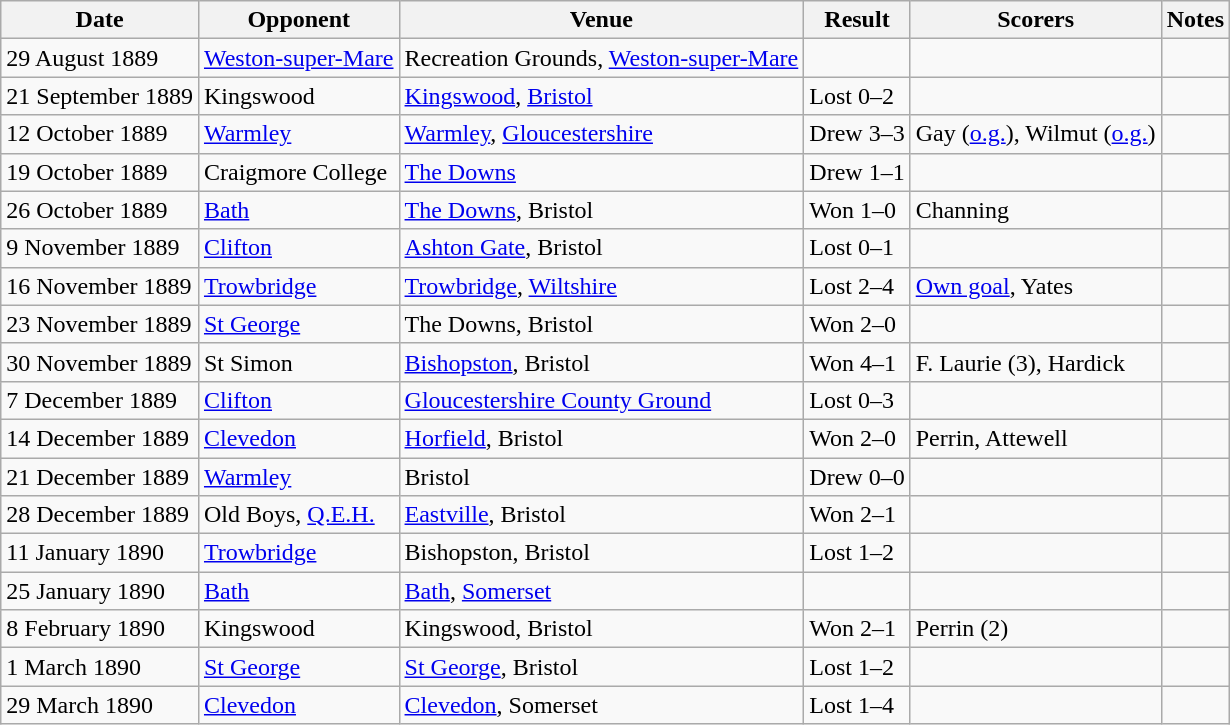<table class="wikitable">
<tr>
<th>Date</th>
<th>Opponent</th>
<th>Venue</th>
<th>Result</th>
<th>Scorers</th>
<th>Notes</th>
</tr>
<tr>
<td>29 August 1889</td>
<td><a href='#'>Weston-super-Mare</a></td>
<td>Recreation Grounds, <a href='#'>Weston-super-Mare</a></td>
<td></td>
<td></td>
<td></td>
</tr>
<tr>
<td>21 September 1889</td>
<td>Kingswood</td>
<td><a href='#'>Kingswood</a>, <a href='#'>Bristol</a></td>
<td>Lost 0–2</td>
<td></td>
<td></td>
</tr>
<tr>
<td>12 October 1889</td>
<td><a href='#'>Warmley</a></td>
<td><a href='#'>Warmley</a>, <a href='#'>Gloucestershire</a></td>
<td>Drew 3–3</td>
<td>Gay (<a href='#'>o.g.</a>), Wilmut (<a href='#'>o.g.</a>)</td>
<td></td>
</tr>
<tr>
<td>19 October 1889</td>
<td>Craigmore College</td>
<td><a href='#'>The Downs</a></td>
<td>Drew 1–1</td>
<td></td>
<td></td>
</tr>
<tr>
<td>26 October 1889</td>
<td><a href='#'>Bath</a></td>
<td><a href='#'>The Downs</a>, Bristol</td>
<td>Won 1–0</td>
<td>Channing</td>
<td></td>
</tr>
<tr>
<td>9 November 1889</td>
<td><a href='#'>Clifton</a></td>
<td><a href='#'>Ashton Gate</a>, Bristol</td>
<td>Lost 0–1</td>
<td></td>
<td></td>
</tr>
<tr>
<td>16 November 1889</td>
<td><a href='#'>Trowbridge</a></td>
<td><a href='#'>Trowbridge</a>, <a href='#'>Wiltshire</a></td>
<td>Lost 2–4</td>
<td><a href='#'>Own goal</a>, Yates</td>
<td></td>
</tr>
<tr>
<td>23 November 1889</td>
<td><a href='#'>St George</a></td>
<td>The Downs, Bristol</td>
<td>Won 2–0</td>
<td></td>
<td></td>
</tr>
<tr>
<td>30 November 1889</td>
<td>St Simon</td>
<td><a href='#'>Bishopston</a>, Bristol</td>
<td>Won 4–1</td>
<td>F. Laurie (3), Hardick</td>
<td></td>
</tr>
<tr>
<td>7 December 1889</td>
<td><a href='#'>Clifton</a></td>
<td><a href='#'>Gloucestershire County Ground</a></td>
<td>Lost 0–3</td>
<td></td>
<td></td>
</tr>
<tr>
<td>14 December 1889</td>
<td><a href='#'>Clevedon</a></td>
<td><a href='#'>Horfield</a>, Bristol</td>
<td>Won 2–0</td>
<td>Perrin, Attewell</td>
<td></td>
</tr>
<tr>
<td>21 December 1889</td>
<td><a href='#'>Warmley</a></td>
<td>Bristol</td>
<td>Drew 0–0</td>
<td></td>
<td></td>
</tr>
<tr>
<td>28 December 1889</td>
<td>Old Boys, <a href='#'>Q.E.H.</a></td>
<td><a href='#'>Eastville</a>, Bristol</td>
<td>Won 2–1</td>
<td></td>
<td></td>
</tr>
<tr>
<td>11 January 1890</td>
<td><a href='#'>Trowbridge</a></td>
<td>Bishopston, Bristol</td>
<td>Lost 1–2</td>
<td></td>
<td></td>
</tr>
<tr>
<td>25 January 1890</td>
<td><a href='#'>Bath</a></td>
<td><a href='#'>Bath</a>, <a href='#'>Somerset</a></td>
<td></td>
<td></td>
<td></td>
</tr>
<tr>
<td>8 February 1890</td>
<td>Kingswood</td>
<td>Kingswood, Bristol</td>
<td>Won 2–1</td>
<td>Perrin (2)</td>
<td></td>
</tr>
<tr>
<td>1 March 1890</td>
<td><a href='#'>St George</a></td>
<td><a href='#'>St George</a>, Bristol</td>
<td>Lost 1–2</td>
<td></td>
<td></td>
</tr>
<tr>
<td>29 March 1890</td>
<td><a href='#'>Clevedon</a></td>
<td><a href='#'>Clevedon</a>, Somerset</td>
<td>Lost 1–4</td>
<td></td>
<td></td>
</tr>
</table>
